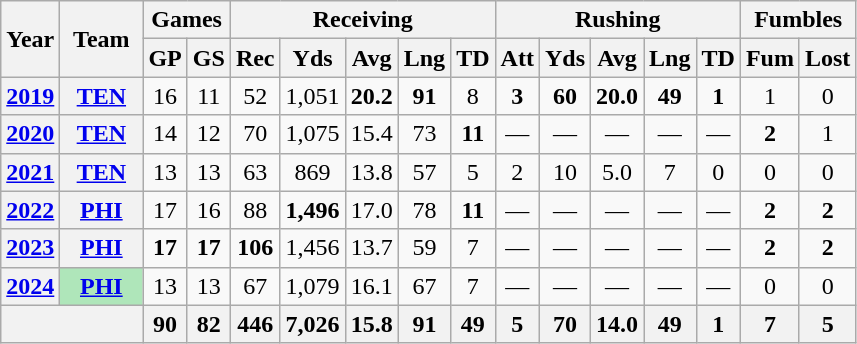<table class=wikitable style="text-align:center;">
<tr>
<th rowspan="2">Year</th>
<th rowspan="2">Team</th>
<th colspan="2">Games</th>
<th colspan="5">Receiving</th>
<th colspan="5">Rushing</th>
<th colspan="2">Fumbles</th>
</tr>
<tr>
<th>GP</th>
<th>GS</th>
<th>Rec</th>
<th>Yds</th>
<th>Avg</th>
<th>Lng</th>
<th>TD</th>
<th>Att</th>
<th>Yds</th>
<th>Avg</th>
<th>Lng</th>
<th>TD</th>
<th>Fum</th>
<th>Lost</th>
</tr>
<tr>
<th><a href='#'>2019</a></th>
<th><a href='#'>TEN</a></th>
<td>16</td>
<td>11</td>
<td>52</td>
<td>1,051</td>
<td><strong>20.2</strong></td>
<td><strong>91</strong></td>
<td>8</td>
<td><strong>3</strong></td>
<td><strong>60</strong></td>
<td><strong>20.0</strong></td>
<td><strong>49</strong></td>
<td><strong>1</strong></td>
<td>1</td>
<td>0</td>
</tr>
<tr>
<th><a href='#'>2020</a></th>
<th><a href='#'>TEN</a></th>
<td>14</td>
<td>12</td>
<td>70</td>
<td>1,075</td>
<td>15.4</td>
<td>73</td>
<td><strong>11</strong></td>
<td>—</td>
<td>—</td>
<td>—</td>
<td>—</td>
<td>—</td>
<td><strong>2</strong></td>
<td>1</td>
</tr>
<tr>
<th><a href='#'>2021</a></th>
<th><a href='#'>TEN</a></th>
<td>13</td>
<td>13</td>
<td>63</td>
<td>869</td>
<td>13.8</td>
<td>57</td>
<td>5</td>
<td>2</td>
<td>10</td>
<td>5.0</td>
<td>7</td>
<td>0</td>
<td>0</td>
<td>0</td>
</tr>
<tr>
<th><a href='#'>2022</a></th>
<th><a href='#'>PHI</a></th>
<td>17</td>
<td>16</td>
<td>88</td>
<td><strong>1,496</strong></td>
<td>17.0</td>
<td>78</td>
<td><strong>11</strong></td>
<td>—</td>
<td>—</td>
<td>—</td>
<td>—</td>
<td>—</td>
<td><strong>2</strong></td>
<td><strong>2</strong></td>
</tr>
<tr>
<th><a href='#'>2023</a></th>
<th><a href='#'>PHI</a></th>
<td><strong>17</strong></td>
<td><strong>17</strong></td>
<td><strong>106</strong></td>
<td>1,456</td>
<td>13.7</td>
<td>59</td>
<td>7</td>
<td>—</td>
<td>—</td>
<td>—</td>
<td>—</td>
<td>—</td>
<td><strong>2</strong></td>
<td><strong>2</strong></td>
</tr>
<tr>
<th><a href='#'>2024</a></th>
<th style="background:#afe6ba; width:3em;"><a href='#'>PHI</a></th>
<td>13</td>
<td>13</td>
<td>67</td>
<td>1,079</td>
<td>16.1</td>
<td>67</td>
<td>7</td>
<td>—</td>
<td>—</td>
<td>—</td>
<td>—</td>
<td>—</td>
<td>0</td>
<td>0</td>
</tr>
<tr>
<th colspan="2"></th>
<th>90</th>
<th>82</th>
<th>446</th>
<th>7,026</th>
<th>15.8</th>
<th>91</th>
<th>49</th>
<th>5</th>
<th>70</th>
<th>14.0</th>
<th>49</th>
<th>1</th>
<th>7</th>
<th>5</th>
</tr>
</table>
